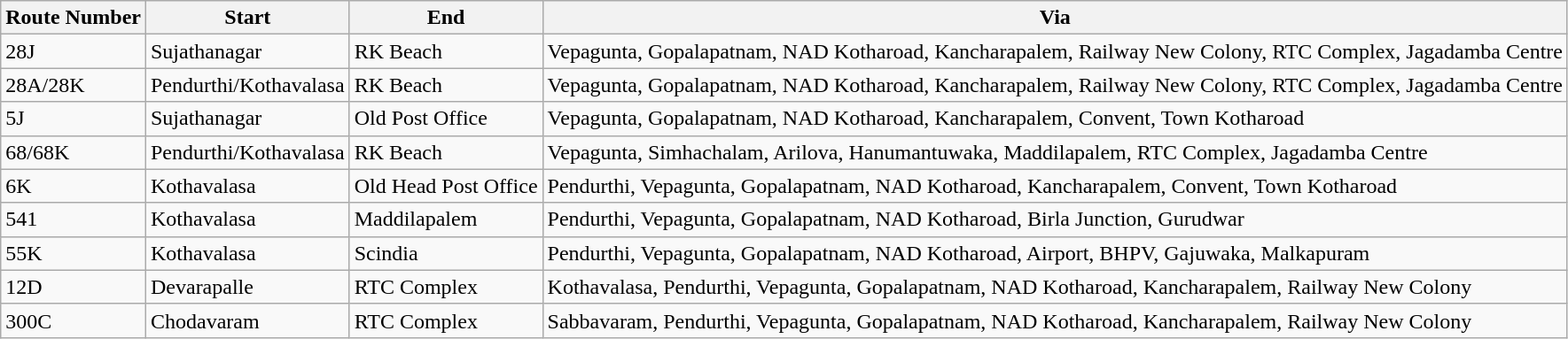<table class="sortable wikitable">
<tr>
<th>Route Number</th>
<th>Start</th>
<th>End</th>
<th>Via</th>
</tr>
<tr>
<td>28J</td>
<td>Sujathanagar</td>
<td>RK Beach</td>
<td>Vepagunta, Gopalapatnam, NAD Kotharoad, Kancharapalem, Railway New Colony, RTC Complex, Jagadamba Centre</td>
</tr>
<tr>
<td>28A/28K</td>
<td>Pendurthi/Kothavalasa</td>
<td>RK Beach</td>
<td>Vepagunta, Gopalapatnam, NAD Kotharoad, Kancharapalem, Railway New Colony, RTC Complex, Jagadamba Centre</td>
</tr>
<tr>
<td>5J</td>
<td>Sujathanagar</td>
<td>Old Post Office</td>
<td>Vepagunta, Gopalapatnam, NAD Kotharoad, Kancharapalem, Convent, Town Kotharoad</td>
</tr>
<tr>
<td>68/68K</td>
<td>Pendurthi/Kothavalasa</td>
<td>RK Beach</td>
<td>Vepagunta, Simhachalam, Arilova, Hanumantuwaka, Maddilapalem, RTC Complex, Jagadamba Centre</td>
</tr>
<tr>
<td>6K</td>
<td>Kothavalasa</td>
<td>Old Head Post Office</td>
<td>Pendurthi, Vepagunta, Gopalapatnam, NAD Kotharoad, Kancharapalem, Convent, Town Kotharoad</td>
</tr>
<tr>
<td>541</td>
<td>Kothavalasa</td>
<td>Maddilapalem</td>
<td>Pendurthi, Vepagunta, Gopalapatnam, NAD Kotharoad, Birla Junction, Gurudwar</td>
</tr>
<tr>
<td>55K</td>
<td>Kothavalasa</td>
<td>Scindia</td>
<td>Pendurthi, Vepagunta, Gopalapatnam, NAD Kotharoad, Airport, BHPV, Gajuwaka, Malkapuram</td>
</tr>
<tr>
<td>12D</td>
<td>Devarapalle</td>
<td>RTC Complex</td>
<td>Kothavalasa, Pendurthi, Vepagunta, Gopalapatnam, NAD Kotharoad, Kancharapalem, Railway New Colony</td>
</tr>
<tr>
<td>300C</td>
<td>Chodavaram</td>
<td>RTC Complex</td>
<td>Sabbavaram, Pendurthi, Vepagunta, Gopalapatnam, NAD Kotharoad, Kancharapalem, Railway New Colony</td>
</tr>
</table>
